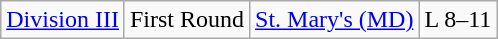<table class="wikitable">
<tr>
<td rowspan="5"><a href='#'>Division III</a></td>
<td>First Round</td>
<td><a href='#'>St. Mary's (MD)</a></td>
<td>L 8–11</td>
</tr>
</table>
